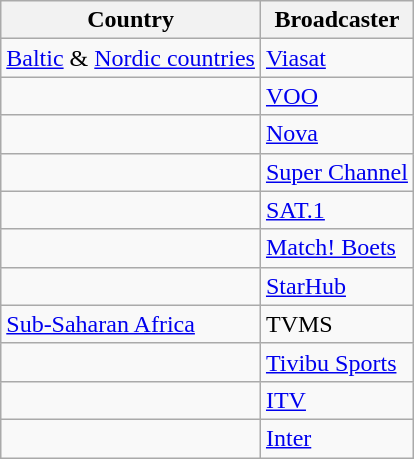<table class="wikitable">
<tr>
<th align=center>Country</th>
<th align=center>Broadcaster</th>
</tr>
<tr>
<td><a href='#'>Baltic</a> & <a href='#'>Nordic countries</a></td>
<td><a href='#'>Viasat</a></td>
</tr>
<tr>
<td></td>
<td><a href='#'>VOO</a></td>
</tr>
<tr>
<td></td>
<td><a href='#'>Nova</a></td>
</tr>
<tr>
<td></td>
<td><a href='#'>Super Channel</a></td>
</tr>
<tr>
<td></td>
<td><a href='#'>SAT.1</a></td>
</tr>
<tr>
<td></td>
<td><a href='#'>Match! Boets</a></td>
</tr>
<tr>
<td></td>
<td><a href='#'>StarHub</a></td>
</tr>
<tr>
<td><a href='#'>Sub-Saharan Africa</a></td>
<td>TVMS</td>
</tr>
<tr>
<td></td>
<td><a href='#'>Tivibu Sports</a></td>
</tr>
<tr>
<td></td>
<td><a href='#'>ITV</a></td>
</tr>
<tr>
<td></td>
<td><a href='#'>Inter</a></td>
</tr>
</table>
